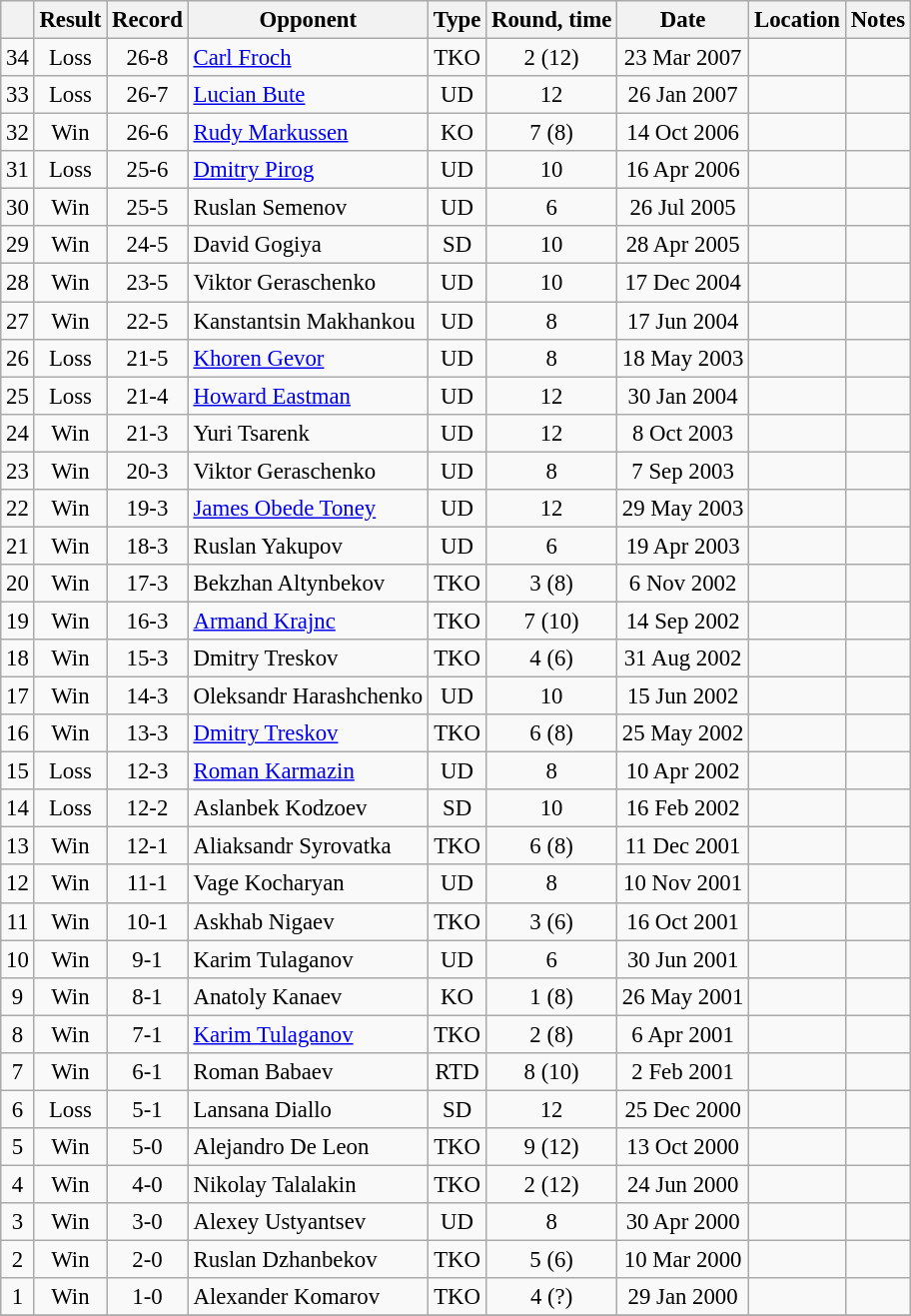<table class="wikitable" style="text-align:center; font-size:95%">
<tr>
<th></th>
<th>Result</th>
<th>Record</th>
<th>Opponent</th>
<th>Type</th>
<th>Round, time</th>
<th>Date</th>
<th>Location</th>
<th>Notes</th>
</tr>
<tr>
<td>34</td>
<td>Loss</td>
<td>26-8</td>
<td align=left> <a href='#'>Carl Froch</a></td>
<td>TKO</td>
<td>2 (12)</td>
<td>23 Mar 2007</td>
<td align=left></td>
<td></td>
</tr>
<tr>
<td>33</td>
<td>Loss</td>
<td>26-7</td>
<td align=left> <a href='#'>Lucian Bute</a></td>
<td>UD</td>
<td>12</td>
<td>26 Jan 2007</td>
<td align=left></td>
<td align=left></td>
</tr>
<tr>
<td>32</td>
<td>Win</td>
<td>26-6</td>
<td align=left> <a href='#'>Rudy Markussen</a></td>
<td>KO</td>
<td>7 (8)</td>
<td>14 Oct 2006</td>
<td align=left></td>
<td></td>
</tr>
<tr>
<td>31</td>
<td>Loss</td>
<td>25-6</td>
<td align=left> <a href='#'>Dmitry Pirog</a></td>
<td>UD</td>
<td>10</td>
<td>16 Apr 2006</td>
<td align=left></td>
<td align=left></td>
</tr>
<tr>
<td>30</td>
<td>Win</td>
<td>25-5</td>
<td align=left> Ruslan Semenov</td>
<td>UD</td>
<td>6</td>
<td>26 Jul 2005</td>
<td align=left></td>
<td></td>
</tr>
<tr>
<td>29</td>
<td>Win</td>
<td>24-5</td>
<td align=left> David Gogiya</td>
<td>SD</td>
<td>10</td>
<td>28 Apr 2005</td>
<td align=left></td>
<td align=left></td>
</tr>
<tr>
<td>28</td>
<td>Win</td>
<td>23-5</td>
<td align=left> Viktor Geraschenko</td>
<td>UD</td>
<td>10</td>
<td>17 Dec 2004</td>
<td align=left></td>
<td align=left></td>
</tr>
<tr>
<td>27</td>
<td>Win</td>
<td>22-5</td>
<td align=left> Kanstantsin Makhankou</td>
<td>UD</td>
<td>8</td>
<td>17 Jun 2004</td>
<td align=left></td>
<td></td>
</tr>
<tr>
<td>26</td>
<td>Loss</td>
<td>21-5</td>
<td align=left> <a href='#'>Khoren Gevor</a></td>
<td>UD</td>
<td>8</td>
<td>18 May 2003</td>
<td align=left></td>
<td></td>
</tr>
<tr>
<td>25</td>
<td>Loss</td>
<td>21-4</td>
<td align=left> <a href='#'>Howard Eastman</a></td>
<td>UD</td>
<td>12</td>
<td>30 Jan 2004</td>
<td align=left></td>
<td align=left></td>
</tr>
<tr>
<td>24</td>
<td>Win</td>
<td>21-3</td>
<td align=left> Yuri Tsarenk</td>
<td>UD</td>
<td>12</td>
<td>8 Oct 2003</td>
<td align=left></td>
<td align=left></td>
</tr>
<tr>
<td>23</td>
<td>Win</td>
<td>20-3</td>
<td align=left> Viktor Geraschenko</td>
<td>UD</td>
<td>8</td>
<td>7 Sep 2003</td>
<td align=left></td>
<td></td>
</tr>
<tr>
<td>22</td>
<td>Win</td>
<td>19-3</td>
<td align=left> <a href='#'>James Obede Toney</a></td>
<td>UD</td>
<td>12</td>
<td>29 May 2003</td>
<td align=left></td>
<td align=left></td>
</tr>
<tr>
<td>21</td>
<td>Win</td>
<td>18-3</td>
<td align=left> Ruslan Yakupov</td>
<td>UD</td>
<td>6</td>
<td>19 Apr 2003</td>
<td align=left></td>
<td></td>
</tr>
<tr>
<td>20</td>
<td>Win</td>
<td>17-3</td>
<td align=left> Bekzhan Altynbekov</td>
<td>TKO</td>
<td>3 (8)</td>
<td>6 Nov 2002</td>
<td align=left></td>
<td></td>
</tr>
<tr>
<td>19</td>
<td>Win</td>
<td>16-3</td>
<td align=left> <a href='#'>Armand Krajnc</a></td>
<td>TKO</td>
<td>7 (10)</td>
<td>14 Sep 2002</td>
<td align=left></td>
<td></td>
</tr>
<tr>
<td>18</td>
<td>Win</td>
<td>15-3</td>
<td align=left> Dmitry Treskov</td>
<td>TKO</td>
<td>4 (6)</td>
<td>31 Aug 2002</td>
<td align=left></td>
<td></td>
</tr>
<tr>
<td>17</td>
<td>Win</td>
<td>14-3</td>
<td align=left> Oleksandr Harashchenko</td>
<td>UD</td>
<td>10</td>
<td>15 Jun 2002</td>
<td align=left></td>
<td></td>
</tr>
<tr>
<td>16</td>
<td>Win</td>
<td>13-3</td>
<td align=left> <a href='#'>Dmitry Treskov</a></td>
<td>TKO</td>
<td>6 (8)</td>
<td>25 May 2002</td>
<td align=left></td>
<td></td>
</tr>
<tr>
<td>15</td>
<td>Loss</td>
<td>12-3</td>
<td align=left> <a href='#'>Roman Karmazin</a></td>
<td>UD</td>
<td>8</td>
<td>10 Apr 2002</td>
<td align=left></td>
<td></td>
</tr>
<tr>
<td>14</td>
<td>Loss</td>
<td>12-2</td>
<td align=left> Aslanbek Kodzoev</td>
<td>SD</td>
<td>10</td>
<td>16 Feb 2002</td>
<td align=left></td>
<td align=left></td>
</tr>
<tr>
<td>13</td>
<td>Win</td>
<td>12-1</td>
<td align=left> Aliaksandr Syrovatka</td>
<td>TKO</td>
<td>6 (8)</td>
<td>11 Dec 2001</td>
<td align=left></td>
<td></td>
</tr>
<tr>
<td>12</td>
<td>Win</td>
<td>11-1</td>
<td align=left> Vage Kocharyan</td>
<td>UD</td>
<td>8</td>
<td>10 Nov 2001</td>
<td align=left></td>
<td></td>
</tr>
<tr>
<td>11</td>
<td>Win</td>
<td>10-1</td>
<td align=left> Askhab Nigaev</td>
<td>TKO</td>
<td>3 (6)</td>
<td>16 Oct 2001</td>
<td align=left></td>
<td></td>
</tr>
<tr>
<td>10</td>
<td>Win</td>
<td>9-1</td>
<td align=left> Karim Tulaganov</td>
<td>UD</td>
<td>6</td>
<td>30 Jun 2001</td>
<td align=left></td>
<td></td>
</tr>
<tr>
<td>9</td>
<td>Win</td>
<td>8-1</td>
<td align=left> Anatoly Kanaev</td>
<td>KO</td>
<td>1 (8)</td>
<td>26 May 2001</td>
<td align=left></td>
<td></td>
</tr>
<tr>
<td>8</td>
<td>Win</td>
<td>7-1</td>
<td align=left> <a href='#'>Karim Tulaganov</a></td>
<td>TKO</td>
<td>2 (8)</td>
<td>6 Apr 2001</td>
<td align=left></td>
<td></td>
</tr>
<tr>
<td>7</td>
<td>Win</td>
<td>6-1</td>
<td align=left> Roman Babaev</td>
<td>RTD</td>
<td>8 (10)</td>
<td>2 Feb 2001</td>
<td align=left></td>
<td></td>
</tr>
<tr>
<td>6</td>
<td>Loss</td>
<td>5-1</td>
<td align=left> Lansana Diallo</td>
<td>SD</td>
<td>12</td>
<td>25 Dec 2000</td>
<td align=left></td>
<td align=left></td>
</tr>
<tr>
<td>5</td>
<td>Win</td>
<td>5-0</td>
<td align=left> Alejandro De Leon</td>
<td>TKO</td>
<td>9 (12)</td>
<td>13 Oct 2000</td>
<td align=left></td>
<td align=left></td>
</tr>
<tr>
<td>4</td>
<td>Win</td>
<td>4-0</td>
<td align=left> Nikolay Talalakin</td>
<td>TKO</td>
<td>2 (12)</td>
<td>24 Jun 2000</td>
<td align=left></td>
<td align=left></td>
</tr>
<tr>
<td>3</td>
<td>Win</td>
<td>3-0</td>
<td align=left> Alexey Ustyantsev</td>
<td>UD</td>
<td>8</td>
<td>30 Apr 2000</td>
<td align=left></td>
<td></td>
</tr>
<tr>
<td>2</td>
<td>Win</td>
<td>2-0</td>
<td align=left> Ruslan Dzhanbekov</td>
<td>TKO</td>
<td>5 (6)</td>
<td>10 Mar 2000</td>
<td align=left></td>
<td></td>
</tr>
<tr>
<td>1</td>
<td>Win</td>
<td>1-0</td>
<td align=left> Alexander Komarov</td>
<td>TKO</td>
<td>4 (?)</td>
<td>29 Jan 2000</td>
<td align=left></td>
<td></td>
</tr>
<tr>
</tr>
</table>
